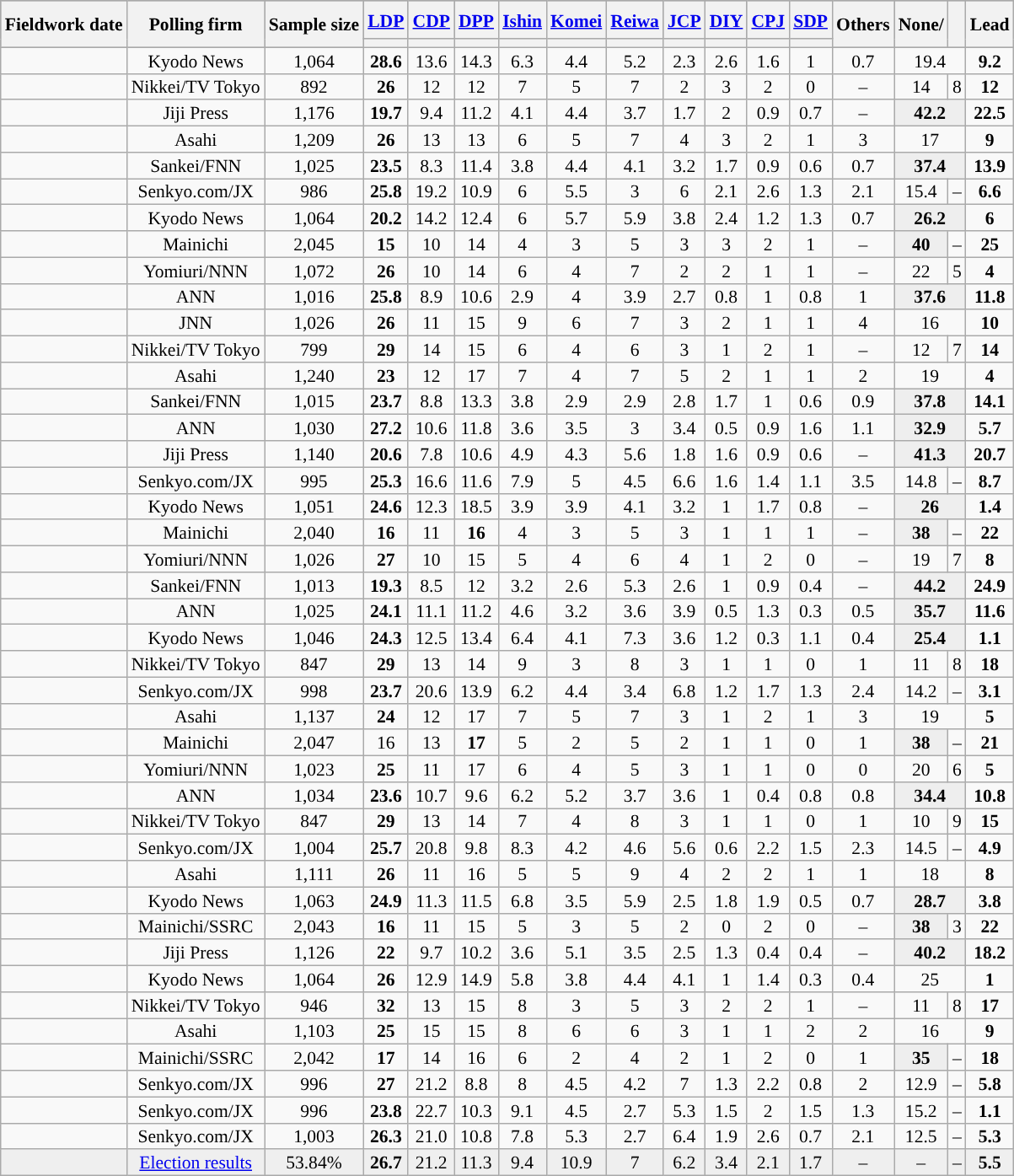<table class="wikitable mw-datatable sortable mw-collapsible" style="text-align:center;font-size:90%;line-height:14px;">
<tr style="height:30px; background-color:#8B8B8B">
<th rowspan="2">Fieldwork date</th>
<th rowspan="2">Polling firm</th>
<th class="unsortable" rowspan="2">Sample size</th>
<th class="unsortable"><a href='#'>LDP</a></th>
<th class="unsortable"><a href='#'>CDP</a></th>
<th class="unsortable"><a href='#'>DPP</a></th>
<th class="unsortable"><a href='#'>Ishin</a></th>
<th class="unsortable"><a href='#'>Komei</a></th>
<th class="unsortable"><a href='#'>Reiwa</a></th>
<th class="unsortable"><a href='#'>JCP</a></th>
<th class="unsortable"><a href='#'>DIY</a></th>
<th class="unsortable"><a href='#'>CPJ</a></th>
<th class="unsortable"><a href='#'>SDP</a></th>
<th class="unsortable" rowspan="2">Others</th>
<th class="unsortable" rowspan="2">None/</th>
<th class="unsortable" rowspan="2"></th>
<th class="unsortable" rowspan="2">Lead</th>
</tr>
<tr>
<th data-sort-type="number" style="background:"></th>
<th data-sort-type="number" style="background:"></th>
<th data-sort-type="number" style="background:"></th>
<th data-sort-type="number" style="background:"></th>
<th data-sort-type="number" style="background:"></th>
<th data-sort-type="number" style="background:"></th>
<th data-sort-type="number" style="background:"></th>
<th data-sort-type="number" style="background:"></th>
<th data-sort-type="number" style="background:"></th>
<th data-sort-type="number" style="background:"></th>
</tr>
<tr>
<td></td>
<td>Kyodo News</td>
<td>1,064</td>
<td><strong>28.6</strong></td>
<td>13.6</td>
<td>14.3</td>
<td>6.3</td>
<td>4.4</td>
<td>5.2</td>
<td>2.3</td>
<td>2.6</td>
<td>1.6</td>
<td>1</td>
<td>0.7</td>
<td colspan="2">19.4</td>
<td style="background:"><strong>9.2</strong></td>
</tr>
<tr>
<td></td>
<td>Nikkei/TV Tokyo</td>
<td>892</td>
<td><strong>26</strong></td>
<td>12</td>
<td>12</td>
<td>7</td>
<td>5</td>
<td>7</td>
<td>2</td>
<td>3</td>
<td>2</td>
<td>0</td>
<td>–</td>
<td>14</td>
<td>8</td>
<td style="background:"><strong>12</strong></td>
</tr>
<tr>
<td></td>
<td>Jiji Press</td>
<td>1,176</td>
<td><strong>19.7</strong></td>
<td>9.4</td>
<td>11.2</td>
<td>4.1</td>
<td>4.4</td>
<td>3.7</td>
<td>1.7</td>
<td>2</td>
<td>0.9</td>
<td>0.7</td>
<td>–</td>
<td colspan="2" style="background:#EEEEEE;"><strong>42.2</strong></td>
<td style="background:"><strong>22.5</strong></td>
</tr>
<tr>
<td></td>
<td>Asahi</td>
<td>1,209</td>
<td><strong>26</strong></td>
<td>13</td>
<td>13</td>
<td>6</td>
<td>5</td>
<td>7</td>
<td>4</td>
<td>3</td>
<td>2</td>
<td>1</td>
<td>3</td>
<td colspan="2">17</td>
<td style="background:"><strong>9</strong></td>
</tr>
<tr>
<td></td>
<td>Sankei/FNN</td>
<td>1,025</td>
<td><strong>23.5</strong></td>
<td>8.3</td>
<td>11.4</td>
<td>3.8</td>
<td>4.4</td>
<td>4.1</td>
<td>3.2</td>
<td>1.7</td>
<td>0.9</td>
<td>0.6</td>
<td>0.7</td>
<td colspan="2" style="background:#EEEEEE;"><strong>37.4</strong></td>
<td style="background:"><strong>13.9</strong></td>
</tr>
<tr>
<td></td>
<td>Senkyo.com/JX</td>
<td>986</td>
<td><strong>25.8</strong></td>
<td>19.2</td>
<td>10.9</td>
<td>6</td>
<td>5.5</td>
<td>3</td>
<td>6</td>
<td>2.1</td>
<td>2.6</td>
<td>1.3</td>
<td>2.1</td>
<td>15.4</td>
<td>–</td>
<td style="background:"><strong>6.6</strong></td>
</tr>
<tr>
<td></td>
<td>Kyodo News</td>
<td>1,064</td>
<td><strong>20.2</strong></td>
<td>14.2</td>
<td>12.4</td>
<td>6</td>
<td>5.7</td>
<td>5.9</td>
<td>3.8</td>
<td>2.4</td>
<td>1.2</td>
<td>1.3</td>
<td>0.7</td>
<td colspan="2" style="background:#EEEEEE;"><strong>26.2</strong></td>
<td style="background:"><strong>6</strong></td>
</tr>
<tr>
<td></td>
<td>Mainichi</td>
<td>2,045</td>
<td><strong>15</strong></td>
<td>10</td>
<td>14</td>
<td>4</td>
<td>3</td>
<td>5</td>
<td>3</td>
<td>3</td>
<td>2</td>
<td>1</td>
<td>–</td>
<td style="background:#EEEEEE;"><strong>40</strong></td>
<td>–</td>
<td style="background:"><strong>25</strong></td>
</tr>
<tr>
<td></td>
<td>Yomiuri/NNN</td>
<td>1,072</td>
<td><strong>26</strong></td>
<td>10</td>
<td>14</td>
<td>6</td>
<td>4</td>
<td>7</td>
<td>2</td>
<td>2</td>
<td>1</td>
<td>1</td>
<td>–</td>
<td>22</td>
<td>5</td>
<td style="background:"><strong>4</strong></td>
</tr>
<tr>
<td></td>
<td>ANN</td>
<td>1,016</td>
<td><strong>25.8</strong></td>
<td>8.9</td>
<td>10.6</td>
<td>2.9</td>
<td>4</td>
<td>3.9</td>
<td>2.7</td>
<td>0.8</td>
<td>1</td>
<td>0.8</td>
<td>1</td>
<td colspan="2" style="background:#EEEEEE;"><strong>37.6</strong></td>
<td style="background:"><strong>11.8</strong></td>
</tr>
<tr>
<td></td>
<td>JNN</td>
<td>1,026</td>
<td><strong>26</strong></td>
<td>11</td>
<td>15</td>
<td>9</td>
<td>6</td>
<td>7</td>
<td>3</td>
<td>2</td>
<td>1</td>
<td>1</td>
<td>4</td>
<td colspan="2">16</td>
<td style="background:"><strong>10</strong></td>
</tr>
<tr>
<td></td>
<td>Nikkei/TV Tokyo</td>
<td>799</td>
<td><strong>29</strong></td>
<td>14</td>
<td>15</td>
<td>6</td>
<td>4</td>
<td>6</td>
<td>3</td>
<td>1</td>
<td>2</td>
<td>1</td>
<td>–</td>
<td>12</td>
<td>7</td>
<td style="background:"><strong>14</strong></td>
</tr>
<tr>
<td></td>
<td>Asahi</td>
<td>1,240</td>
<td><strong>23</strong></td>
<td>12</td>
<td>17</td>
<td>7</td>
<td>4</td>
<td>7</td>
<td>5</td>
<td>2</td>
<td>1</td>
<td>1</td>
<td>2</td>
<td colspan="2">19</td>
<td style="background:"><strong>4</strong></td>
</tr>
<tr>
<td></td>
<td>Sankei/FNN</td>
<td>1,015</td>
<td><strong>23.7</strong></td>
<td>8.8</td>
<td>13.3</td>
<td>3.8</td>
<td>2.9</td>
<td>2.9</td>
<td>2.8</td>
<td>1.7</td>
<td>1</td>
<td>0.6</td>
<td>0.9</td>
<td colspan="2" style="background:#EEEEEE;"><strong>37.8</strong></td>
<td style="background:"><strong>14.1</strong></td>
</tr>
<tr>
<td></td>
<td>ANN</td>
<td>1,030</td>
<td><strong>27.2</strong></td>
<td>10.6</td>
<td>11.8</td>
<td>3.6</td>
<td>3.5</td>
<td>3</td>
<td>3.4</td>
<td>0.5</td>
<td>0.9</td>
<td>1.6</td>
<td>1.1</td>
<td colspan="2" style="background:#EEEEEE;"><strong>32.9</strong></td>
<td style="background:"><strong>5.7</strong></td>
</tr>
<tr>
<td></td>
<td>Jiji Press</td>
<td>1,140</td>
<td><strong>20.6</strong></td>
<td>7.8</td>
<td>10.6</td>
<td>4.9</td>
<td>4.3</td>
<td>5.6</td>
<td>1.8</td>
<td>1.6</td>
<td>0.9</td>
<td>0.6</td>
<td>–</td>
<td style="background:#EEEEEE;" colspan="2"><strong>41.3</strong></td>
<td style="background:"><strong>20.7</strong></td>
</tr>
<tr>
<td></td>
<td>Senkyo.com/JX</td>
<td>995</td>
<td><strong>25.3</strong></td>
<td>16.6</td>
<td>11.6</td>
<td>7.9</td>
<td>5</td>
<td>4.5</td>
<td>6.6</td>
<td>1.6</td>
<td>1.4</td>
<td>1.1</td>
<td>3.5</td>
<td>14.8</td>
<td>–</td>
<td style="background:"><strong>8.7</strong></td>
</tr>
<tr>
<td></td>
<td>Kyodo News</td>
<td>1,051</td>
<td><strong>24.6</strong></td>
<td>12.3</td>
<td>18.5</td>
<td>3.9</td>
<td>3.9</td>
<td>4.1</td>
<td>3.2</td>
<td>1</td>
<td>1.7</td>
<td>0.8</td>
<td>–</td>
<td style="background:#EEEEEE;" colspan="2"><strong>26</strong></td>
<td style="background:"><strong>1.4</strong></td>
</tr>
<tr>
<td></td>
<td>Mainichi</td>
<td>2,040</td>
<td><strong>16</strong></td>
<td>11</td>
<td><strong>16</strong></td>
<td>4</td>
<td>3</td>
<td>5</td>
<td>3</td>
<td>1</td>
<td>1</td>
<td>1</td>
<td>–</td>
<td style="background:#EEEEEE;"><strong>38</strong></td>
<td>–</td>
<td style="background:"><strong>22</strong></td>
</tr>
<tr>
<td></td>
<td>Yomiuri/NNN</td>
<td>1,026</td>
<td><strong>27</strong></td>
<td>10</td>
<td>15</td>
<td>5</td>
<td>4</td>
<td>6</td>
<td>4</td>
<td>1</td>
<td>2</td>
<td>0</td>
<td>–</td>
<td>19</td>
<td>7</td>
<td style="background:"><strong>8</strong></td>
</tr>
<tr>
<td></td>
<td>Sankei/FNN</td>
<td>1,013</td>
<td><strong>19.3</strong></td>
<td>8.5</td>
<td>12</td>
<td>3.2</td>
<td>2.6</td>
<td>5.3</td>
<td>2.6</td>
<td>1</td>
<td>0.9</td>
<td>0.4</td>
<td>–</td>
<td style="background:#EEEEEE;" colspan="2"><strong>44.2</strong></td>
<td style="background:"><strong>24.9</strong></td>
</tr>
<tr>
<td></td>
<td>ANN</td>
<td>1,025</td>
<td><strong>24.1</strong></td>
<td>11.1</td>
<td>11.2</td>
<td>4.6</td>
<td>3.2</td>
<td>3.6</td>
<td>3.9</td>
<td>0.5</td>
<td>1.3</td>
<td>0.3</td>
<td>0.5</td>
<td style="background:#EEEEEE;" colspan="2"><strong>35.7</strong></td>
<td style="background:"><strong>11.6</strong></td>
</tr>
<tr>
<td></td>
<td>Kyodo News</td>
<td>1,046</td>
<td><strong>24.3</strong></td>
<td>12.5</td>
<td>13.4</td>
<td>6.4</td>
<td>4.1</td>
<td>7.3</td>
<td>3.6</td>
<td>1.2</td>
<td>0.3</td>
<td>1.1</td>
<td>0.4</td>
<td style="background:#EEEEEE;" colspan="2"><strong>25.4</strong></td>
<td style="background:"><strong>1.1</strong></td>
</tr>
<tr>
<td></td>
<td>Nikkei/TV Tokyo</td>
<td>847</td>
<td><strong>29</strong></td>
<td>13</td>
<td>14</td>
<td>9</td>
<td>3</td>
<td>8</td>
<td>3</td>
<td>1</td>
<td>1</td>
<td>0</td>
<td>1</td>
<td>11</td>
<td>8</td>
<td style="background:"><strong>18</strong></td>
</tr>
<tr>
<td></td>
<td>Senkyo.com/JX</td>
<td>998</td>
<td><strong>23.7</strong></td>
<td>20.6</td>
<td>13.9</td>
<td>6.2</td>
<td>4.4</td>
<td>3.4</td>
<td>6.8</td>
<td>1.2</td>
<td>1.7</td>
<td>1.3</td>
<td>2.4</td>
<td>14.2</td>
<td>–</td>
<td style="background:"><strong>3.1</strong></td>
</tr>
<tr>
<td></td>
<td>Asahi</td>
<td>1,137</td>
<td><strong>24</strong></td>
<td>12</td>
<td>17</td>
<td>7</td>
<td>5</td>
<td>7</td>
<td>3</td>
<td>1</td>
<td>2</td>
<td>1</td>
<td>3</td>
<td colspan="2">19</td>
<td style="background:"><strong>5</strong></td>
</tr>
<tr>
<td></td>
<td>Mainichi</td>
<td>2,047</td>
<td>16</td>
<td>13</td>
<td><strong>17</strong></td>
<td>5</td>
<td>2</td>
<td>5</td>
<td>2</td>
<td>1</td>
<td>1</td>
<td>0</td>
<td>1</td>
<td style="background:#EEEEEE;"><strong>38</strong></td>
<td>–</td>
<td style="background:"><strong>21</strong></td>
</tr>
<tr>
<td></td>
<td>Yomiuri/NNN</td>
<td>1,023</td>
<td><strong>25</strong></td>
<td>11</td>
<td>17</td>
<td>6</td>
<td>4</td>
<td>5</td>
<td>3</td>
<td>1</td>
<td>1</td>
<td>0</td>
<td>0</td>
<td>20</td>
<td>6</td>
<td style="background:"><strong>5</strong></td>
</tr>
<tr>
<td></td>
<td>ANN</td>
<td>1,034</td>
<td><strong>23.6</strong></td>
<td>10.7</td>
<td>9.6</td>
<td>6.2</td>
<td>5.2</td>
<td>3.7</td>
<td>3.6</td>
<td>1</td>
<td>0.4</td>
<td>0.8</td>
<td>0.8</td>
<td colspan="2" style="background:#EEEEEE;"><strong>34.4</strong></td>
<td style="background:"><strong>10.8</strong></td>
</tr>
<tr>
<td></td>
<td>Nikkei/TV Tokyo</td>
<td>847</td>
<td><strong>29</strong></td>
<td>13</td>
<td>14</td>
<td>7</td>
<td>4</td>
<td>8</td>
<td>3</td>
<td>1</td>
<td>1</td>
<td>0</td>
<td>1</td>
<td>10</td>
<td>9</td>
<td style="background:"><strong>15</strong></td>
</tr>
<tr>
<td></td>
<td>Senkyo.com/JX</td>
<td>1,004</td>
<td><strong>25.7</strong></td>
<td>20.8</td>
<td>9.8</td>
<td>8.3</td>
<td>4.2</td>
<td>4.6</td>
<td>5.6</td>
<td>0.6</td>
<td>2.2</td>
<td>1.5</td>
<td>2.3</td>
<td>14.5</td>
<td>–</td>
<td style="background:"><strong>4.9</strong></td>
</tr>
<tr>
<td></td>
<td>Asahi</td>
<td>1,111</td>
<td><strong>26</strong></td>
<td>11</td>
<td>16</td>
<td>5</td>
<td>5</td>
<td>9</td>
<td>4</td>
<td>2</td>
<td>2</td>
<td>1</td>
<td>1</td>
<td colspan="2">18</td>
<td style="background:"><strong>8</strong></td>
</tr>
<tr>
<td></td>
<td>Kyodo News</td>
<td>1,063</td>
<td><strong>24.9</strong></td>
<td>11.3</td>
<td>11.5</td>
<td>6.8</td>
<td>3.5</td>
<td>5.9</td>
<td>2.5</td>
<td>1.8</td>
<td>1.9</td>
<td>0.5</td>
<td>0.7</td>
<td colspan="2" style="background:#EEEEEE;"><strong>28.7</strong></td>
<td style="background:"><strong>3.8</strong></td>
</tr>
<tr>
<td></td>
<td>Mainichi/SSRC</td>
<td>2,043</td>
<td><strong>16</strong></td>
<td>11</td>
<td>15</td>
<td>5</td>
<td>3</td>
<td>5</td>
<td>2</td>
<td>0</td>
<td>2</td>
<td>0</td>
<td>–</td>
<td style="background:#EEEEEE;"><strong>38</strong></td>
<td>3</td>
<td style="background:"><strong>22</strong></td>
</tr>
<tr>
<td></td>
<td>Jiji Press</td>
<td>1,126</td>
<td><strong>22</strong></td>
<td>9.7</td>
<td>10.2</td>
<td>3.6</td>
<td>5.1</td>
<td>3.5</td>
<td>2.5</td>
<td>1.3</td>
<td>0.4</td>
<td>0.4</td>
<td>–</td>
<td colspan="2" style="background:#EEEEEE;"><strong>40.2</strong></td>
<td style="background:"><strong>18.2</strong></td>
</tr>
<tr>
<td></td>
<td>Kyodo News</td>
<td>1,064</td>
<td><strong>26</strong></td>
<td>12.9</td>
<td>14.9</td>
<td>5.8</td>
<td>3.8</td>
<td>4.4</td>
<td>4.1</td>
<td>1</td>
<td>1.4</td>
<td>0.3</td>
<td>0.4</td>
<td colspan="2">25</td>
<td style="background:"><strong>1</strong></td>
</tr>
<tr>
<td></td>
<td>Nikkei/TV Tokyo</td>
<td>946</td>
<td><strong>32</strong></td>
<td>13</td>
<td>15</td>
<td>8</td>
<td>3</td>
<td>5</td>
<td>3</td>
<td>2</td>
<td>2</td>
<td>1</td>
<td>–</td>
<td>11</td>
<td>8</td>
<td style="background:"><strong>17</strong></td>
</tr>
<tr>
<td></td>
<td>Asahi</td>
<td>1,103</td>
<td><strong>25</strong></td>
<td>15</td>
<td>15</td>
<td>8</td>
<td>6</td>
<td>6</td>
<td>3</td>
<td>1</td>
<td>1</td>
<td>2</td>
<td>2</td>
<td colspan="2">16</td>
<td style="background:"><strong>9</strong></td>
</tr>
<tr>
<td></td>
<td>Mainichi/SSRC</td>
<td>2,042</td>
<td><strong>17</strong></td>
<td>14</td>
<td>16</td>
<td>6</td>
<td>2</td>
<td>4</td>
<td>2</td>
<td>1</td>
<td>2</td>
<td>0</td>
<td>1</td>
<td style="background:#EEEEEE;"><strong>35</strong></td>
<td>–</td>
<td style="background:"><strong>18</strong></td>
</tr>
<tr>
<td></td>
<td>Senkyo.com/JX</td>
<td>996</td>
<td><strong>27</strong></td>
<td>21.2</td>
<td>8.8</td>
<td>8</td>
<td>4.5</td>
<td>4.2</td>
<td>7</td>
<td>1.3</td>
<td>2.2</td>
<td>0.8</td>
<td>2</td>
<td>12.9</td>
<td>–</td>
<td style="background:"><strong>5.8</strong></td>
</tr>
<tr>
<td></td>
<td>Senkyo.com/JX</td>
<td>996</td>
<td><strong>23.8</strong></td>
<td>22.7</td>
<td>10.3</td>
<td>9.1</td>
<td>4.5</td>
<td>2.7</td>
<td>5.3</td>
<td>1.5</td>
<td>2</td>
<td>1.5</td>
<td>1.3</td>
<td>15.2</td>
<td>–</td>
<td style="background:"><strong>1.1</strong></td>
</tr>
<tr>
<td></td>
<td>Senkyo.com/JX</td>
<td>1,003</td>
<td><strong>26.3</strong></td>
<td>21.0</td>
<td>10.8</td>
<td>7.8</td>
<td>5.3</td>
<td>2.7</td>
<td>6.4</td>
<td>1.9</td>
<td>2.6</td>
<td>0.7</td>
<td>2.1</td>
<td>12.5</td>
<td>–</td>
<td style="background:"><strong>5.3</strong></td>
</tr>
<tr style="background:#EFEFEF;">
<td></td>
<td><a href='#'>Election results</a></td>
<td>53.84%</td>
<td><strong>26.7</strong></td>
<td>21.2</td>
<td>11.3</td>
<td>9.4</td>
<td>10.9</td>
<td>7</td>
<td>6.2</td>
<td>3.4</td>
<td>2.1</td>
<td>1.7</td>
<td>–</td>
<td>–</td>
<td>–</td>
<td style="background:"><strong>5.5</strong></td>
</tr>
</table>
